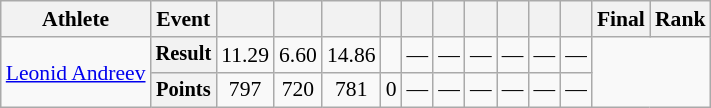<table class="wikitable" style="font-size:90%">
<tr>
<th>Athlete</th>
<th>Event</th>
<th></th>
<th></th>
<th></th>
<th></th>
<th></th>
<th></th>
<th></th>
<th></th>
<th></th>
<th></th>
<th>Final</th>
<th>Rank</th>
</tr>
<tr align=center>
<td rowspan=2 align=left><a href='#'>Leonid Andreev</a></td>
<th style="font-size:95%">Result</th>
<td>11.29</td>
<td>6.60</td>
<td>14.86</td>
<td></td>
<td>—</td>
<td>—</td>
<td>—</td>
<td>—</td>
<td>—</td>
<td>—</td>
<td rowspan=2 colspan=2></td>
</tr>
<tr align=center>
<th style="font-size:95%">Points</th>
<td>797</td>
<td>720</td>
<td>781</td>
<td>0</td>
<td>—</td>
<td>—</td>
<td>—</td>
<td>—</td>
<td>—</td>
<td>—</td>
</tr>
</table>
